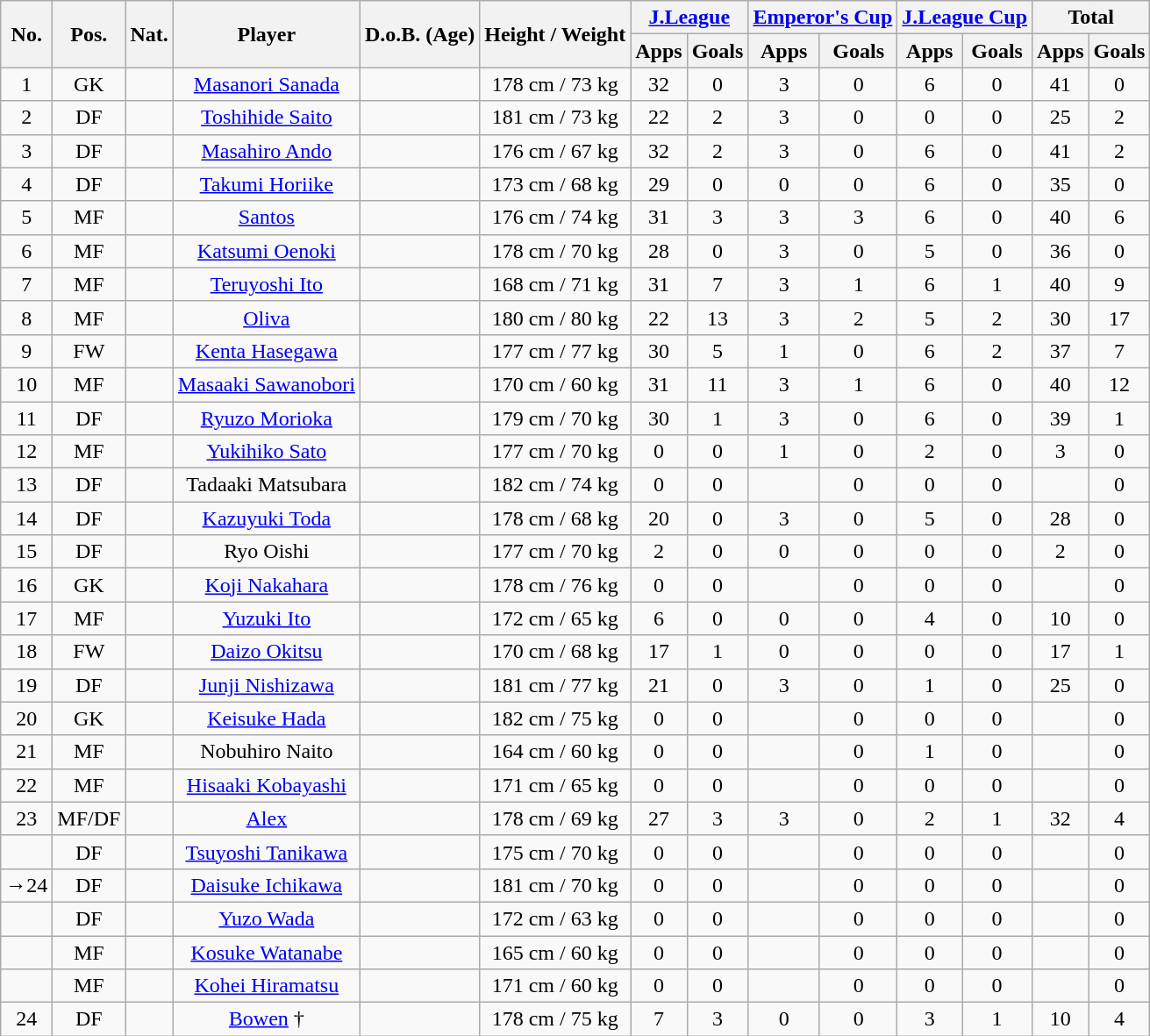<table class="wikitable" style="text-align:center;">
<tr>
<th rowspan="2">No.</th>
<th rowspan="2">Pos.</th>
<th rowspan="2">Nat.</th>
<th rowspan="2">Player</th>
<th rowspan="2">D.o.B. (Age)</th>
<th rowspan="2">Height / Weight</th>
<th colspan="2"><a href='#'>J.League</a></th>
<th colspan="2"><a href='#'>Emperor's Cup</a></th>
<th colspan="2"><a href='#'>J.League Cup</a></th>
<th colspan="2">Total</th>
</tr>
<tr>
<th>Apps</th>
<th>Goals</th>
<th>Apps</th>
<th>Goals</th>
<th>Apps</th>
<th>Goals</th>
<th>Apps</th>
<th>Goals</th>
</tr>
<tr>
<td>1</td>
<td>GK</td>
<td></td>
<td><a href='#'>Masanori Sanada</a></td>
<td></td>
<td>178 cm / 73 kg</td>
<td>32</td>
<td>0</td>
<td>3</td>
<td>0</td>
<td>6</td>
<td>0</td>
<td>41</td>
<td>0</td>
</tr>
<tr>
<td>2</td>
<td>DF</td>
<td></td>
<td><a href='#'>Toshihide Saito</a></td>
<td></td>
<td>181 cm / 73 kg</td>
<td>22</td>
<td>2</td>
<td>3</td>
<td>0</td>
<td>0</td>
<td>0</td>
<td>25</td>
<td>2</td>
</tr>
<tr>
<td>3</td>
<td>DF</td>
<td></td>
<td><a href='#'>Masahiro Ando</a></td>
<td></td>
<td>176 cm / 67 kg</td>
<td>32</td>
<td>2</td>
<td>3</td>
<td>0</td>
<td>6</td>
<td>0</td>
<td>41</td>
<td>2</td>
</tr>
<tr>
<td>4</td>
<td>DF</td>
<td></td>
<td><a href='#'>Takumi Horiike</a></td>
<td></td>
<td>173 cm / 68 kg</td>
<td>29</td>
<td>0</td>
<td>0</td>
<td>0</td>
<td>6</td>
<td>0</td>
<td>35</td>
<td>0</td>
</tr>
<tr>
<td>5</td>
<td>MF</td>
<td></td>
<td><a href='#'>Santos</a></td>
<td></td>
<td>176 cm / 74 kg</td>
<td>31</td>
<td>3</td>
<td>3</td>
<td>3</td>
<td>6</td>
<td>0</td>
<td>40</td>
<td>6</td>
</tr>
<tr>
<td>6</td>
<td>MF</td>
<td></td>
<td><a href='#'>Katsumi Oenoki</a></td>
<td></td>
<td>178 cm / 70 kg</td>
<td>28</td>
<td>0</td>
<td>3</td>
<td>0</td>
<td>5</td>
<td>0</td>
<td>36</td>
<td>0</td>
</tr>
<tr>
<td>7</td>
<td>MF</td>
<td></td>
<td><a href='#'>Teruyoshi Ito</a></td>
<td></td>
<td>168 cm / 71 kg</td>
<td>31</td>
<td>7</td>
<td>3</td>
<td>1</td>
<td>6</td>
<td>1</td>
<td>40</td>
<td>9</td>
</tr>
<tr>
<td>8</td>
<td>MF</td>
<td></td>
<td><a href='#'>Oliva</a></td>
<td></td>
<td>180 cm / 80 kg</td>
<td>22</td>
<td>13</td>
<td>3</td>
<td>2</td>
<td>5</td>
<td>2</td>
<td>30</td>
<td>17</td>
</tr>
<tr>
<td>9</td>
<td>FW</td>
<td></td>
<td><a href='#'>Kenta Hasegawa</a></td>
<td></td>
<td>177 cm / 77 kg</td>
<td>30</td>
<td>5</td>
<td>1</td>
<td>0</td>
<td>6</td>
<td>2</td>
<td>37</td>
<td>7</td>
</tr>
<tr>
<td>10</td>
<td>MF</td>
<td></td>
<td><a href='#'>Masaaki Sawanobori</a></td>
<td></td>
<td>170 cm / 60 kg</td>
<td>31</td>
<td>11</td>
<td>3</td>
<td>1</td>
<td>6</td>
<td>0</td>
<td>40</td>
<td>12</td>
</tr>
<tr>
<td>11</td>
<td>DF</td>
<td></td>
<td><a href='#'>Ryuzo Morioka</a></td>
<td></td>
<td>179 cm / 70 kg</td>
<td>30</td>
<td>1</td>
<td>3</td>
<td>0</td>
<td>6</td>
<td>0</td>
<td>39</td>
<td>1</td>
</tr>
<tr>
<td>12</td>
<td>MF</td>
<td></td>
<td><a href='#'>Yukihiko Sato</a></td>
<td></td>
<td>177 cm / 70 kg</td>
<td>0</td>
<td>0</td>
<td>1</td>
<td>0</td>
<td>2</td>
<td>0</td>
<td>3</td>
<td>0</td>
</tr>
<tr>
<td>13</td>
<td>DF</td>
<td></td>
<td>Tadaaki Matsubara</td>
<td></td>
<td>182 cm / 74 kg</td>
<td>0</td>
<td>0</td>
<td></td>
<td>0</td>
<td>0</td>
<td>0</td>
<td></td>
<td>0</td>
</tr>
<tr>
<td>14</td>
<td>DF</td>
<td></td>
<td><a href='#'>Kazuyuki Toda</a></td>
<td></td>
<td>178 cm / 68 kg</td>
<td>20</td>
<td>0</td>
<td>3</td>
<td>0</td>
<td>5</td>
<td>0</td>
<td>28</td>
<td>0</td>
</tr>
<tr>
<td>15</td>
<td>DF</td>
<td></td>
<td>Ryo Oishi</td>
<td></td>
<td>177 cm / 70 kg</td>
<td>2</td>
<td>0</td>
<td>0</td>
<td>0</td>
<td>0</td>
<td>0</td>
<td>2</td>
<td>0</td>
</tr>
<tr>
<td>16</td>
<td>GK</td>
<td></td>
<td><a href='#'>Koji Nakahara</a></td>
<td></td>
<td>178 cm / 76 kg</td>
<td>0</td>
<td>0</td>
<td></td>
<td>0</td>
<td>0</td>
<td>0</td>
<td></td>
<td>0</td>
</tr>
<tr>
<td>17</td>
<td>MF</td>
<td></td>
<td><a href='#'>Yuzuki Ito</a></td>
<td></td>
<td>172 cm / 65 kg</td>
<td>6</td>
<td>0</td>
<td>0</td>
<td>0</td>
<td>4</td>
<td>0</td>
<td>10</td>
<td>0</td>
</tr>
<tr>
<td>18</td>
<td>FW</td>
<td></td>
<td><a href='#'>Daizo Okitsu</a></td>
<td></td>
<td>170 cm / 68 kg</td>
<td>17</td>
<td>1</td>
<td>0</td>
<td>0</td>
<td>0</td>
<td>0</td>
<td>17</td>
<td>1</td>
</tr>
<tr>
<td>19</td>
<td>DF</td>
<td></td>
<td><a href='#'>Junji Nishizawa</a></td>
<td></td>
<td>181 cm / 77 kg</td>
<td>21</td>
<td>0</td>
<td>3</td>
<td>0</td>
<td>1</td>
<td>0</td>
<td>25</td>
<td>0</td>
</tr>
<tr>
<td>20</td>
<td>GK</td>
<td></td>
<td><a href='#'>Keisuke Hada</a></td>
<td></td>
<td>182 cm / 75 kg</td>
<td>0</td>
<td>0</td>
<td></td>
<td>0</td>
<td>0</td>
<td>0</td>
<td></td>
<td>0</td>
</tr>
<tr>
<td>21</td>
<td>MF</td>
<td></td>
<td>Nobuhiro Naito</td>
<td></td>
<td>164 cm / 60 kg</td>
<td>0</td>
<td>0</td>
<td></td>
<td>0</td>
<td>1</td>
<td>0</td>
<td></td>
<td>0</td>
</tr>
<tr>
<td>22</td>
<td>MF</td>
<td></td>
<td><a href='#'>Hisaaki Kobayashi</a></td>
<td></td>
<td>171 cm / 65 kg</td>
<td>0</td>
<td>0</td>
<td></td>
<td>0</td>
<td>0</td>
<td>0</td>
<td></td>
<td>0</td>
</tr>
<tr>
<td>23</td>
<td>MF/DF</td>
<td></td>
<td><a href='#'>Alex</a></td>
<td></td>
<td>178 cm / 69 kg</td>
<td>27</td>
<td>3</td>
<td>3</td>
<td>0</td>
<td>2</td>
<td>1</td>
<td>32</td>
<td>4</td>
</tr>
<tr>
<td></td>
<td>DF</td>
<td></td>
<td><a href='#'>Tsuyoshi Tanikawa</a></td>
<td></td>
<td>175 cm / 70 kg</td>
<td>0</td>
<td>0</td>
<td></td>
<td>0</td>
<td>0</td>
<td>0</td>
<td></td>
<td>0</td>
</tr>
<tr>
<td>→24</td>
<td>DF</td>
<td></td>
<td><a href='#'>Daisuke Ichikawa</a></td>
<td></td>
<td>181 cm / 70 kg</td>
<td>0</td>
<td>0</td>
<td></td>
<td>0</td>
<td>0</td>
<td>0</td>
<td></td>
<td>0</td>
</tr>
<tr>
<td></td>
<td>DF</td>
<td></td>
<td><a href='#'>Yuzo Wada</a></td>
<td></td>
<td>172 cm / 63 kg</td>
<td>0</td>
<td>0</td>
<td></td>
<td>0</td>
<td>0</td>
<td>0</td>
<td></td>
<td>0</td>
</tr>
<tr>
<td></td>
<td>MF</td>
<td></td>
<td><a href='#'>Kosuke Watanabe</a></td>
<td></td>
<td>165 cm / 60 kg</td>
<td>0</td>
<td>0</td>
<td></td>
<td>0</td>
<td>0</td>
<td>0</td>
<td></td>
<td>0</td>
</tr>
<tr>
<td></td>
<td>MF</td>
<td></td>
<td><a href='#'>Kohei Hiramatsu</a></td>
<td></td>
<td>171 cm / 60 kg</td>
<td>0</td>
<td>0</td>
<td></td>
<td>0</td>
<td>0</td>
<td>0</td>
<td></td>
<td>0</td>
</tr>
<tr>
<td>24</td>
<td>DF</td>
<td></td>
<td><a href='#'>Bowen</a> †</td>
<td></td>
<td>178 cm / 75 kg</td>
<td>7</td>
<td>3</td>
<td>0</td>
<td>0</td>
<td>3</td>
<td>1</td>
<td>10</td>
<td>4</td>
</tr>
</table>
